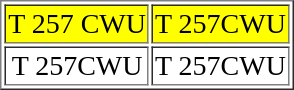<table border="1" style="margin:1em auto;">
<tr ---- size="40">
<td style="background:yellow; text-align:center; font-size: 14pt; color: black">T 257 CWU</td>
<td style="background:yellow; text-align:center; font-size: 14pt; color: black">T 257CWU</td>
</tr>
<tr>
<td style="background:white; text-align:center; font-size: 14pt; color: black">T 257CWU</td>
<td style="background:white; text-align:center; font-size: 14pt; color: black">T 257CWU</td>
</tr>
</table>
